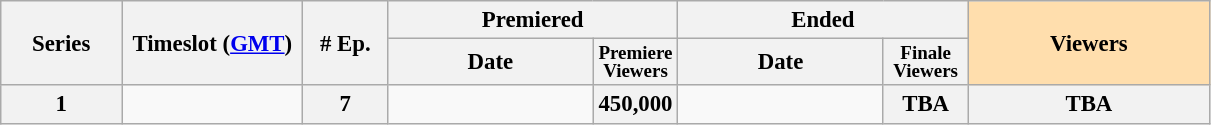<table class="wikitable" style="font-size: 95%;">
<tr>
<th style="width:10%;" rowspan="2">Series</th>
<th style="width:15%;" rowspan="2">Timeslot (<a href='#'>GMT</a>)</th>
<th style="width:7%;" rowspan="2"># Ep.</th>
<th colspan=2>Premiered</th>
<th colspan=2>Ended</th>
<th style="width:20%; background:#ffdead;" rowspan="2">Viewers<br></th>
</tr>
<tr>
<th>Date</th>
<th span style="width:7%; font-size:smaller; line-height:100%;">Premiere<br>Viewers<br></th>
<th>Date</th>
<th span style="width:7%; font-size:smaller; line-height:100%;">Finale<br>Viewers<br></th>
</tr>
<tr>
<th>1</th>
<td></td>
<th>7</th>
<td style="font-size:11px;line-height:110%"></td>
<th>450,000</th>
<td style="font-size:11px;line-height:110%"></td>
<th>TBA</th>
<th>TBA</th>
</tr>
</table>
